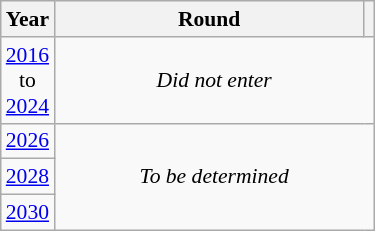<table class="wikitable" style="text-align: center; font-size:90%">
<tr>
<th>Year</th>
<th style="width:200px">Round</th>
<th></th>
</tr>
<tr>
<td><a href='#'>2016</a><br>to<br><a href='#'>2024</a></td>
<td colspan="2"><em>Did not enter</em></td>
</tr>
<tr>
<td><a href='#'>2026</a></td>
<td colspan="2" rowspan="3"><em>To be determined</em></td>
</tr>
<tr>
<td><a href='#'>2028</a></td>
</tr>
<tr>
<td><a href='#'>2030</a></td>
</tr>
</table>
